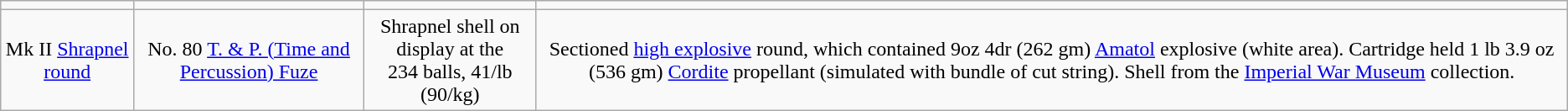<table class="wikitable" style="text-align:center;">
<tr>
<td></td>
<td></td>
<td></td>
<td></td>
</tr>
<tr>
<td>Mk II <a href='#'>Shrapnel</a> <a href='#'>round</a></td>
<td>No. 80 <a href='#'>T. & P. (Time and Percussion) Fuze</a></td>
<td>Shrapnel shell on display at the <br>234 balls, 41/lb (90/kg)</td>
<td>Sectioned <a href='#'>high explosive</a> round, which contained 9oz 4dr (262 gm) <a href='#'>Amatol</a> explosive (white area). Cartridge held 1 lb 3.9 oz (536 gm) <a href='#'>Cordite</a> propellant (simulated with bundle of cut string). Shell from the <a href='#'>Imperial War Museum</a> collection.</td>
</tr>
</table>
